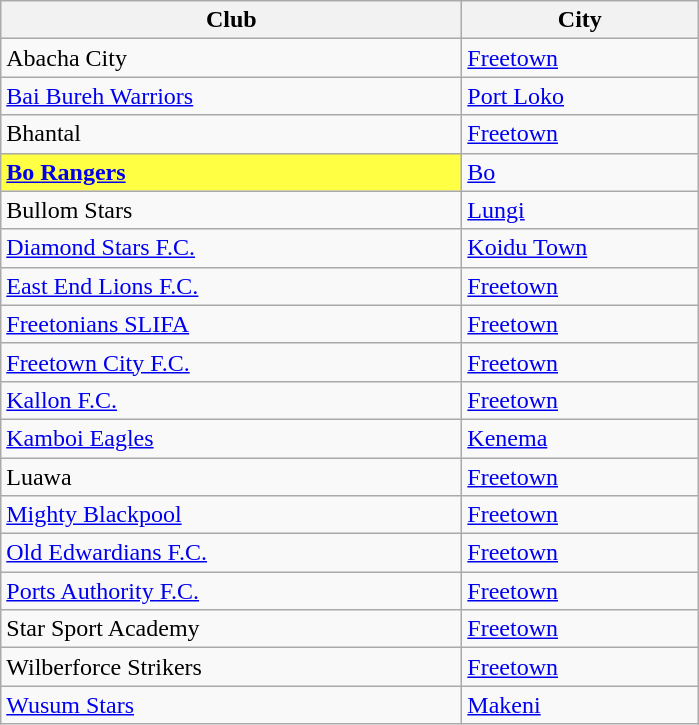<table class="wikitable sortable">
<tr>
<th width="300px">Club</th>
<th width="150px">City</th>
</tr>
<tr>
<td>Abacha City</td>
<td><a href='#'>Freetown</a></td>
</tr>
<tr>
<td><a href='#'>Bai Bureh Warriors</a></td>
<td><a href='#'>Port Loko</a></td>
</tr>
<tr>
<td>Bhantal</td>
<td><a href='#'>Freetown</a></td>
</tr>
<tr>
<td bgcolor=#ffff44><strong><a href='#'>Bo Rangers</a></strong></td>
<td><a href='#'>Bo</a></td>
</tr>
<tr>
<td>Bullom Stars</td>
<td><a href='#'>Lungi</a></td>
</tr>
<tr>
<td><a href='#'>Diamond Stars F.C.</a></td>
<td><a href='#'>Koidu Town</a></td>
</tr>
<tr>
<td><a href='#'>East End Lions F.C.</a></td>
<td><a href='#'>Freetown</a></td>
</tr>
<tr>
<td><a href='#'>Freetonians SLIFA</a></td>
<td><a href='#'>Freetown</a></td>
</tr>
<tr>
<td><a href='#'>Freetown City F.C.</a></td>
<td><a href='#'>Freetown</a></td>
</tr>
<tr>
<td><a href='#'>Kallon F.C.</a></td>
<td><a href='#'>Freetown</a></td>
</tr>
<tr>
<td><a href='#'>Kamboi Eagles</a></td>
<td><a href='#'>Kenema</a></td>
</tr>
<tr>
<td>Luawa</td>
<td><a href='#'>Freetown</a></td>
</tr>
<tr>
<td><a href='#'>Mighty Blackpool</a></td>
<td><a href='#'>Freetown</a></td>
</tr>
<tr>
<td><a href='#'>Old Edwardians F.C.</a></td>
<td><a href='#'>Freetown</a></td>
</tr>
<tr>
<td><a href='#'>Ports Authority F.C.</a></td>
<td><a href='#'>Freetown</a></td>
</tr>
<tr>
<td>Star Sport Academy</td>
<td><a href='#'>Freetown</a></td>
</tr>
<tr>
<td>Wilberforce Strikers</td>
<td><a href='#'>Freetown</a></td>
</tr>
<tr>
<td><a href='#'>Wusum Stars</a></td>
<td><a href='#'>Makeni</a></td>
</tr>
</table>
